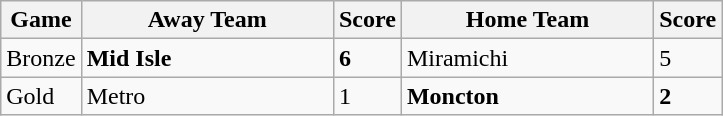<table class="wikitable">
<tr>
<th>Game</th>
<th width=35%>Away Team</th>
<th>Score</th>
<th width=35%>Home Team</th>
<th>Score</th>
</tr>
<tr>
<td>Bronze</td>
<td><strong>Mid Isle</strong></td>
<td><strong>6</strong></td>
<td>Miramichi</td>
<td>5</td>
</tr>
<tr>
<td>Gold</td>
<td>Metro</td>
<td>1</td>
<td><strong>Moncton</strong></td>
<td><strong>2</strong></td>
</tr>
</table>
